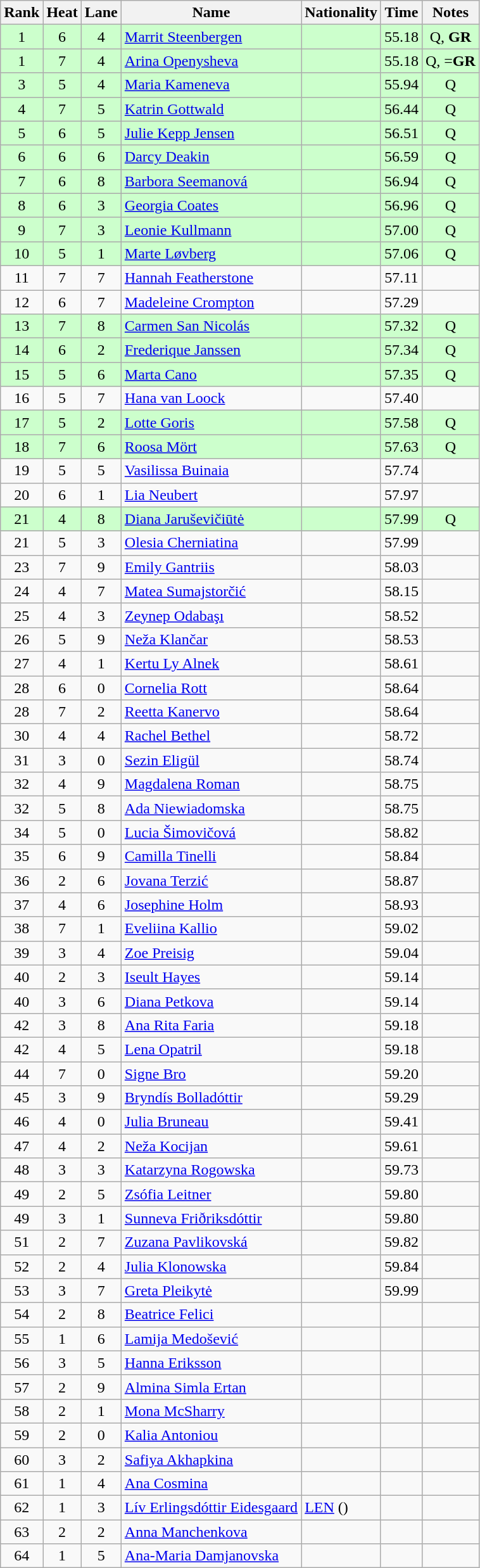<table class="wikitable sortable" style="text-align:center">
<tr>
<th>Rank</th>
<th>Heat</th>
<th>Lane</th>
<th>Name</th>
<th>Nationality</th>
<th>Time</th>
<th>Notes</th>
</tr>
<tr bgcolor=ccffcc>
<td>1</td>
<td>6</td>
<td>4</td>
<td align=left><a href='#'>Marrit Steenbergen</a></td>
<td align=left></td>
<td>55.18</td>
<td>Q, <strong>GR</strong></td>
</tr>
<tr bgcolor=ccffcc>
<td>1</td>
<td>7</td>
<td>4</td>
<td align=left><a href='#'>Arina Openysheva</a></td>
<td align=left></td>
<td>55.18</td>
<td>Q, =<strong>GR</strong></td>
</tr>
<tr bgcolor=ccffcc>
<td>3</td>
<td>5</td>
<td>4</td>
<td align=left><a href='#'>Maria Kameneva</a></td>
<td align=left></td>
<td>55.94</td>
<td>Q</td>
</tr>
<tr bgcolor=ccffcc>
<td>4</td>
<td>7</td>
<td>5</td>
<td align=left><a href='#'>Katrin Gottwald</a></td>
<td align=left></td>
<td>56.44</td>
<td>Q</td>
</tr>
<tr bgcolor=ccffcc>
<td>5</td>
<td>6</td>
<td>5</td>
<td align=left><a href='#'>Julie Kepp Jensen</a></td>
<td align=left></td>
<td>56.51</td>
<td>Q</td>
</tr>
<tr bgcolor=ccffcc>
<td>6</td>
<td>6</td>
<td>6</td>
<td align=left><a href='#'>Darcy Deakin</a></td>
<td align=left></td>
<td>56.59</td>
<td>Q</td>
</tr>
<tr bgcolor=ccffcc>
<td>7</td>
<td>6</td>
<td>8</td>
<td align=left><a href='#'>Barbora Seemanová</a></td>
<td align=left></td>
<td>56.94</td>
<td>Q</td>
</tr>
<tr bgcolor=ccffcc>
<td>8</td>
<td>6</td>
<td>3</td>
<td align=left><a href='#'>Georgia Coates</a></td>
<td align=left></td>
<td>56.96</td>
<td>Q</td>
</tr>
<tr bgcolor=ccffcc>
<td>9</td>
<td>7</td>
<td>3</td>
<td align=left><a href='#'>Leonie Kullmann</a></td>
<td align=left></td>
<td>57.00</td>
<td>Q</td>
</tr>
<tr bgcolor=ccffcc>
<td>10</td>
<td>5</td>
<td>1</td>
<td align=left><a href='#'>Marte Løvberg</a></td>
<td align=left></td>
<td>57.06</td>
<td>Q</td>
</tr>
<tr>
<td>11</td>
<td>7</td>
<td>7</td>
<td align=left><a href='#'>Hannah Featherstone</a></td>
<td align=left></td>
<td>57.11</td>
<td></td>
</tr>
<tr>
<td>12</td>
<td>6</td>
<td>7</td>
<td align=left><a href='#'>Madeleine Crompton</a></td>
<td align=left></td>
<td>57.29</td>
<td></td>
</tr>
<tr bgcolor=ccffcc>
<td>13</td>
<td>7</td>
<td>8</td>
<td align=left><a href='#'>Carmen San Nicolás</a></td>
<td align=left></td>
<td>57.32</td>
<td>Q</td>
</tr>
<tr bgcolor=ccffcc>
<td>14</td>
<td>6</td>
<td>2</td>
<td align=left><a href='#'>Frederique Janssen</a></td>
<td align=left></td>
<td>57.34</td>
<td>Q</td>
</tr>
<tr bgcolor=ccffcc>
<td>15</td>
<td>5</td>
<td>6</td>
<td align=left><a href='#'>Marta Cano</a></td>
<td align=left></td>
<td>57.35</td>
<td>Q</td>
</tr>
<tr>
<td>16</td>
<td>5</td>
<td>7</td>
<td align=left><a href='#'>Hana van Loock</a></td>
<td align=left></td>
<td>57.40</td>
<td></td>
</tr>
<tr bgcolor=ccffcc>
<td>17</td>
<td>5</td>
<td>2</td>
<td align=left><a href='#'>Lotte Goris</a></td>
<td align=left></td>
<td>57.58</td>
<td>Q</td>
</tr>
<tr bgcolor=ccffcc>
<td>18</td>
<td>7</td>
<td>6</td>
<td align=left><a href='#'>Roosa Mört</a></td>
<td align=left></td>
<td>57.63</td>
<td>Q</td>
</tr>
<tr>
<td>19</td>
<td>5</td>
<td>5</td>
<td align=left><a href='#'>Vasilissa Buinaia</a></td>
<td align=left></td>
<td>57.74</td>
<td></td>
</tr>
<tr>
<td>20</td>
<td>6</td>
<td>1</td>
<td align=left><a href='#'>Lia Neubert</a></td>
<td align=left></td>
<td>57.97</td>
<td></td>
</tr>
<tr bgcolor=ccffcc>
<td>21</td>
<td>4</td>
<td>8</td>
<td align=left><a href='#'>Diana Jaruševičiūtė</a></td>
<td align=left></td>
<td>57.99</td>
<td>Q</td>
</tr>
<tr>
<td>21</td>
<td>5</td>
<td>3</td>
<td align=left><a href='#'>Olesia Cherniatina</a></td>
<td align=left></td>
<td>57.99</td>
<td></td>
</tr>
<tr>
<td>23</td>
<td>7</td>
<td>9</td>
<td align=left><a href='#'>Emily Gantriis</a></td>
<td align=left></td>
<td>58.03</td>
<td></td>
</tr>
<tr>
<td>24</td>
<td>4</td>
<td>7</td>
<td align=left><a href='#'>Matea Sumajstorčić</a></td>
<td align=left></td>
<td>58.15</td>
<td></td>
</tr>
<tr>
<td>25</td>
<td>4</td>
<td>3</td>
<td align=left><a href='#'>Zeynep Odabaşı</a></td>
<td align=left></td>
<td>58.52</td>
<td></td>
</tr>
<tr>
<td>26</td>
<td>5</td>
<td>9</td>
<td align=left><a href='#'>Neža Klančar</a></td>
<td align=left></td>
<td>58.53</td>
<td></td>
</tr>
<tr>
<td>27</td>
<td>4</td>
<td>1</td>
<td align=left><a href='#'>Kertu Ly Alnek</a></td>
<td align=left></td>
<td>58.61</td>
<td></td>
</tr>
<tr>
<td>28</td>
<td>6</td>
<td>0</td>
<td align=left><a href='#'>Cornelia Rott</a></td>
<td align=left></td>
<td>58.64</td>
<td></td>
</tr>
<tr>
<td>28</td>
<td>7</td>
<td>2</td>
<td align=left><a href='#'>Reetta Kanervo</a></td>
<td align=left></td>
<td>58.64</td>
<td></td>
</tr>
<tr>
<td>30</td>
<td>4</td>
<td>4</td>
<td align=left><a href='#'>Rachel Bethel</a></td>
<td align=left></td>
<td>58.72</td>
<td></td>
</tr>
<tr>
<td>31</td>
<td>3</td>
<td>0</td>
<td align=left><a href='#'>Sezin Eligül</a></td>
<td align=left></td>
<td>58.74</td>
<td></td>
</tr>
<tr>
<td>32</td>
<td>4</td>
<td>9</td>
<td align=left><a href='#'>Magdalena Roman</a></td>
<td align=left></td>
<td>58.75</td>
<td></td>
</tr>
<tr>
<td>32</td>
<td>5</td>
<td>8</td>
<td align=left><a href='#'>Ada Niewiadomska</a></td>
<td align=left></td>
<td>58.75</td>
<td></td>
</tr>
<tr>
<td>34</td>
<td>5</td>
<td>0</td>
<td align=left><a href='#'>Lucia Šimovičová</a></td>
<td align=left></td>
<td>58.82</td>
<td></td>
</tr>
<tr>
<td>35</td>
<td>6</td>
<td>9</td>
<td align=left><a href='#'>Camilla Tinelli</a></td>
<td align=left></td>
<td>58.84</td>
<td></td>
</tr>
<tr>
<td>36</td>
<td>2</td>
<td>6</td>
<td align=left><a href='#'>Jovana Terzić</a></td>
<td align=left></td>
<td>58.87</td>
<td></td>
</tr>
<tr>
<td>37</td>
<td>4</td>
<td>6</td>
<td align=left><a href='#'>Josephine Holm</a></td>
<td align=left></td>
<td>58.93</td>
<td></td>
</tr>
<tr>
<td>38</td>
<td>7</td>
<td>1</td>
<td align=left><a href='#'>Eveliina Kallio</a></td>
<td align=left></td>
<td>59.02</td>
<td></td>
</tr>
<tr>
<td>39</td>
<td>3</td>
<td>4</td>
<td align=left><a href='#'>Zoe Preisig</a></td>
<td align=left></td>
<td>59.04</td>
<td></td>
</tr>
<tr>
<td>40</td>
<td>2</td>
<td>3</td>
<td align=left><a href='#'>Iseult Hayes</a></td>
<td align=left></td>
<td>59.14</td>
<td></td>
</tr>
<tr>
<td>40</td>
<td>3</td>
<td>6</td>
<td align=left><a href='#'>Diana Petkova</a></td>
<td align=left></td>
<td>59.14</td>
<td></td>
</tr>
<tr>
<td>42</td>
<td>3</td>
<td>8</td>
<td align=left><a href='#'>Ana Rita Faria</a></td>
<td align=left></td>
<td>59.18</td>
<td></td>
</tr>
<tr>
<td>42</td>
<td>4</td>
<td>5</td>
<td align=left><a href='#'>Lena Opatril</a></td>
<td align=left></td>
<td>59.18</td>
<td></td>
</tr>
<tr>
<td>44</td>
<td>7</td>
<td>0</td>
<td align=left><a href='#'>Signe Bro</a></td>
<td align=left></td>
<td>59.20</td>
<td></td>
</tr>
<tr>
<td>45</td>
<td>3</td>
<td>9</td>
<td align=left><a href='#'>Bryndís Bolladóttir</a></td>
<td align=left></td>
<td>59.29</td>
<td></td>
</tr>
<tr>
<td>46</td>
<td>4</td>
<td>0</td>
<td align=left><a href='#'>Julia Bruneau</a></td>
<td align=left></td>
<td>59.41</td>
<td></td>
</tr>
<tr>
<td>47</td>
<td>4</td>
<td>2</td>
<td align=left><a href='#'>Neža Kocijan</a></td>
<td align=left></td>
<td>59.61</td>
<td></td>
</tr>
<tr>
<td>48</td>
<td>3</td>
<td>3</td>
<td align=left><a href='#'>Katarzyna Rogowska</a></td>
<td align=left></td>
<td>59.73</td>
<td></td>
</tr>
<tr>
<td>49</td>
<td>2</td>
<td>5</td>
<td align=left><a href='#'>Zsófia Leitner</a></td>
<td align=left></td>
<td>59.80</td>
<td></td>
</tr>
<tr>
<td>49</td>
<td>3</td>
<td>1</td>
<td align=left><a href='#'>Sunneva Friðriksdóttir</a></td>
<td align=left></td>
<td>59.80</td>
<td></td>
</tr>
<tr>
<td>51</td>
<td>2</td>
<td>7</td>
<td align=left><a href='#'>Zuzana Pavlikovská</a></td>
<td align=left></td>
<td>59.82</td>
<td></td>
</tr>
<tr>
<td>52</td>
<td>2</td>
<td>4</td>
<td align=left><a href='#'>Julia Klonowska</a></td>
<td align=left></td>
<td>59.84</td>
<td></td>
</tr>
<tr>
<td>53</td>
<td>3</td>
<td>7</td>
<td align=left><a href='#'>Greta Pleikytė</a></td>
<td align=left></td>
<td>59.99</td>
<td></td>
</tr>
<tr>
<td>54</td>
<td>2</td>
<td>8</td>
<td align=left><a href='#'>Beatrice Felici</a></td>
<td align=left></td>
<td></td>
<td></td>
</tr>
<tr>
<td>55</td>
<td>1</td>
<td>6</td>
<td align=left><a href='#'>Lamija Medošević</a></td>
<td align=left></td>
<td></td>
<td></td>
</tr>
<tr>
<td>56</td>
<td>3</td>
<td>5</td>
<td align=left><a href='#'>Hanna Eriksson</a></td>
<td align=left></td>
<td></td>
<td></td>
</tr>
<tr>
<td>57</td>
<td>2</td>
<td>9</td>
<td align=left><a href='#'>Almina Simla Ertan</a></td>
<td align=left></td>
<td></td>
<td></td>
</tr>
<tr>
<td>58</td>
<td>2</td>
<td>1</td>
<td align=left><a href='#'>Mona McSharry</a></td>
<td align=left></td>
<td></td>
<td></td>
</tr>
<tr>
<td>59</td>
<td>2</td>
<td>0</td>
<td align=left><a href='#'>Kalia Antoniou</a></td>
<td align=left></td>
<td></td>
<td></td>
</tr>
<tr>
<td>60</td>
<td>3</td>
<td>2</td>
<td align=left><a href='#'>Safiya Akhapkina</a></td>
<td align=left></td>
<td></td>
<td></td>
</tr>
<tr>
<td>61</td>
<td>1</td>
<td>4</td>
<td align=left><a href='#'>Ana Cosmina</a></td>
<td align=left></td>
<td></td>
<td></td>
</tr>
<tr>
<td>62</td>
<td>1</td>
<td>3</td>
<td align=left><a href='#'>Lív Erlingsdóttir Eidesgaard</a></td>
<td align=left><a href='#'>LEN</a> ()</td>
<td></td>
<td></td>
</tr>
<tr>
<td>63</td>
<td>2</td>
<td>2</td>
<td align=left><a href='#'>Anna Manchenkova</a></td>
<td align=left></td>
<td></td>
<td></td>
</tr>
<tr>
<td>64</td>
<td>1</td>
<td>5</td>
<td align=left><a href='#'>Ana-Maria Damjanovska</a></td>
<td align=left></td>
<td></td>
<td></td>
</tr>
</table>
